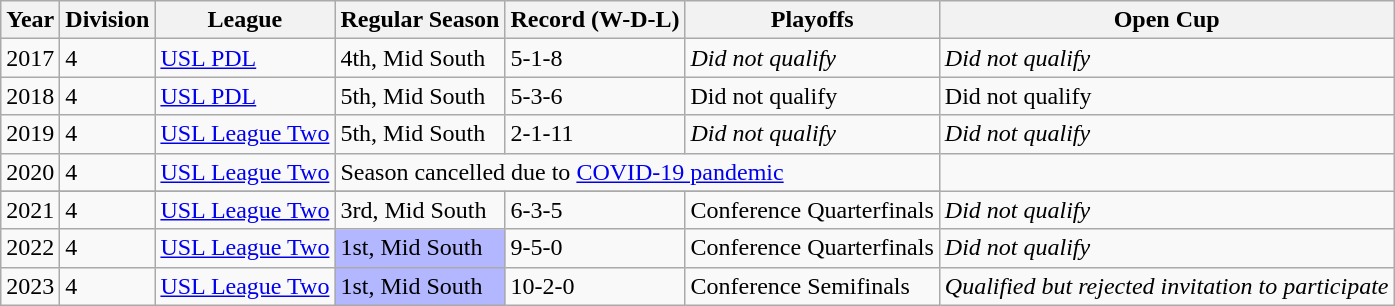<table class="wikitable">
<tr>
<th>Year</th>
<th>Division</th>
<th>League</th>
<th>Regular Season</th>
<th>Record (W-D-L)</th>
<th>Playoffs</th>
<th>Open Cup</th>
</tr>
<tr>
<td>2017</td>
<td>4</td>
<td><a href='#'>USL PDL</a></td>
<td>4th, Mid South</td>
<td>5-1-8</td>
<td><em>Did not qualify</em></td>
<td><em>Did not qualify</em></td>
</tr>
<tr>
<td>2018</td>
<td>4</td>
<td><a href='#'>USL PDL</a></td>
<td>5th, Mid South</td>
<td>5-3-6</td>
<td>Did not qualify</td>
<td>Did not qualify</td>
</tr>
<tr>
<td>2019</td>
<td>4</td>
<td><a href='#'>USL League Two</a></td>
<td>5th, Mid South</td>
<td>2-1-11</td>
<td><em>Did not qualify</em></td>
<td><em>Did not qualify</em></td>
</tr>
<tr>
<td>2020</td>
<td>4</td>
<td><a href='#'>USL League Two</a></td>
<td colspan=3>Season cancelled due to <a href='#'>COVID-19 pandemic</a></td>
</tr>
<tr>
</tr>
<tr>
<td>2021</td>
<td>4</td>
<td><a href='#'>USL League Two</a></td>
<td>3rd, Mid South</td>
<td>6-3-5</td>
<td>Conference Quarterfinals</td>
<td><em>Did not qualify</em></td>
</tr>
<tr>
<td>2022</td>
<td>4</td>
<td><a href='#'>USL League Two</a></td>
<td bgcolor="B3B7FF">1st, Mid South</td>
<td>9-5-0</td>
<td>Conference Quarterfinals</td>
<td><em>Did not qualify</em></td>
</tr>
<tr>
<td>2023</td>
<td>4</td>
<td><a href='#'>USL League Two</a></td>
<td bgcolor="B3B7FF">1st, Mid South</td>
<td>10-2-0</td>
<td>Conference Semifinals</td>
<td><em>Qualified but rejected invitation to participate</em></td>
</tr>
</table>
